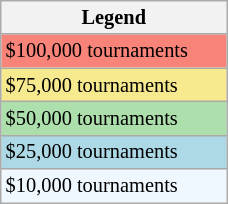<table class="wikitable"  style="font-size:85%; width:12%;">
<tr>
<th>Legend</th>
</tr>
<tr style="background:#f88379;">
<td>$100,000 tournaments</td>
</tr>
<tr style="background:#f7e98e;">
<td>$75,000 tournaments</td>
</tr>
<tr style="background:#addfad;">
<td>$50,000 tournaments</td>
</tr>
<tr style="background:lightblue;">
<td>$25,000 tournaments</td>
</tr>
<tr style="background:#f0f8ff;">
<td>$10,000 tournaments</td>
</tr>
</table>
